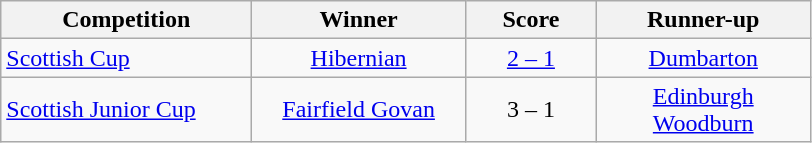<table class="wikitable" style="text-align: center;">
<tr>
<th width=160>Competition</th>
<th width=135>Winner</th>
<th width=80>Score</th>
<th width=135>Runner-up</th>
</tr>
<tr>
<td align=left><a href='#'>Scottish Cup</a></td>
<td><a href='#'>Hibernian</a></td>
<td><a href='#'>2 – 1</a></td>
<td><a href='#'>Dumbarton</a></td>
</tr>
<tr>
<td align=left><a href='#'>Scottish Junior Cup</a></td>
<td><a href='#'>Fairfield Govan</a></td>
<td>3 – 1</td>
<td><a href='#'>Edinburgh Woodburn</a></td>
</tr>
</table>
